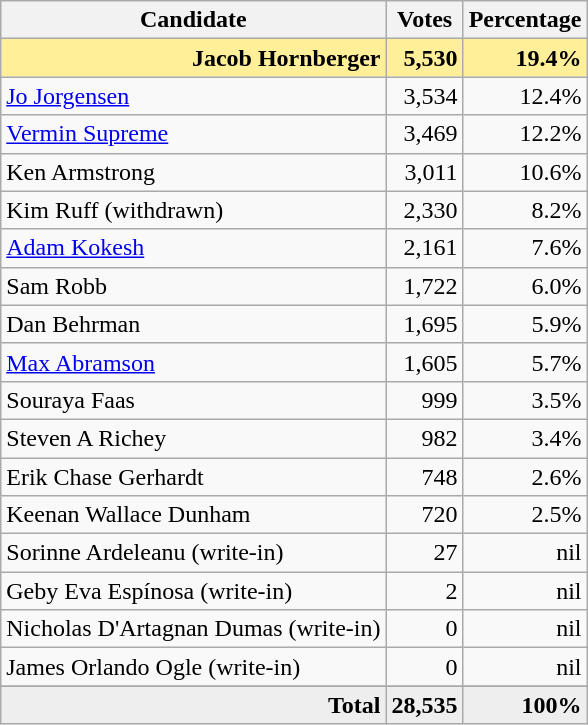<table class="wikitable" style="text-align:right;">
<tr>
<th>Candidate</th>
<th>Votes</th>
<th>Percentage</th>
</tr>
<tr>
<td style="background:#ffef99;"><strong>Jacob Hornberger</strong></td>
<td style="background:#ffef99;"><strong>5,530</strong></td>
<td style="background:#ffef99;"><strong>19.4%</strong></td>
</tr>
<tr>
<td style="text-align:left;"><a href='#'>Jo Jorgensen</a></td>
<td>3,534</td>
<td>12.4%</td>
</tr>
<tr>
<td style="text-align:left;"><a href='#'>Vermin Supreme</a></td>
<td>3,469</td>
<td>12.2%</td>
</tr>
<tr>
<td style="text-align:left;">Ken Armstrong</td>
<td>3,011</td>
<td>10.6%</td>
</tr>
<tr>
<td style="text-align:left;">Kim Ruff (withdrawn)</td>
<td>2,330</td>
<td>8.2%</td>
</tr>
<tr>
<td style="text-align:left;"><a href='#'>Adam Kokesh</a></td>
<td>2,161</td>
<td>7.6%</td>
</tr>
<tr>
<td style="text-align:left;">Sam Robb</td>
<td>1,722</td>
<td>6.0%</td>
</tr>
<tr>
<td style="text-align:left;">Dan Behrman</td>
<td>1,695</td>
<td>5.9%</td>
</tr>
<tr>
<td style="text-align:left;"><a href='#'>Max Abramson</a></td>
<td>1,605</td>
<td>5.7%</td>
</tr>
<tr>
<td style="text-align:left;">Souraya Faas</td>
<td>999</td>
<td>3.5%</td>
</tr>
<tr>
<td style="text-align:left;">Steven A Richey</td>
<td>982</td>
<td>3.4%</td>
</tr>
<tr>
<td style="text-align:left;">Erik Chase Gerhardt</td>
<td>748</td>
<td>2.6%</td>
</tr>
<tr>
<td style="text-align:left;">Keenan Wallace Dunham</td>
<td>720</td>
<td>2.5%</td>
</tr>
<tr>
<td style="text-align:left;">Sorinne Ardeleanu (write-in)</td>
<td>27</td>
<td>nil</td>
</tr>
<tr>
<td style="text-align:left;">Geby Eva Espínosa (write-in)</td>
<td>2</td>
<td>nil</td>
</tr>
<tr>
<td style="text-align:left;">Nicholas D'Artagnan Dumas (write-in)</td>
<td>0</td>
<td>nil</td>
</tr>
<tr>
<td style="text-align:left;">James Orlando Ogle (write-in)</td>
<td>0</td>
<td>nil</td>
</tr>
<tr>
</tr>
<tr style="background:#eee;">
<td style="margin-right:0.50px"><strong>Total</strong></td>
<td style="margin-right:0.50px"><strong>28,535</strong></td>
<td style="margin-right:0.50px"><strong>100%</strong></td>
</tr>
</table>
